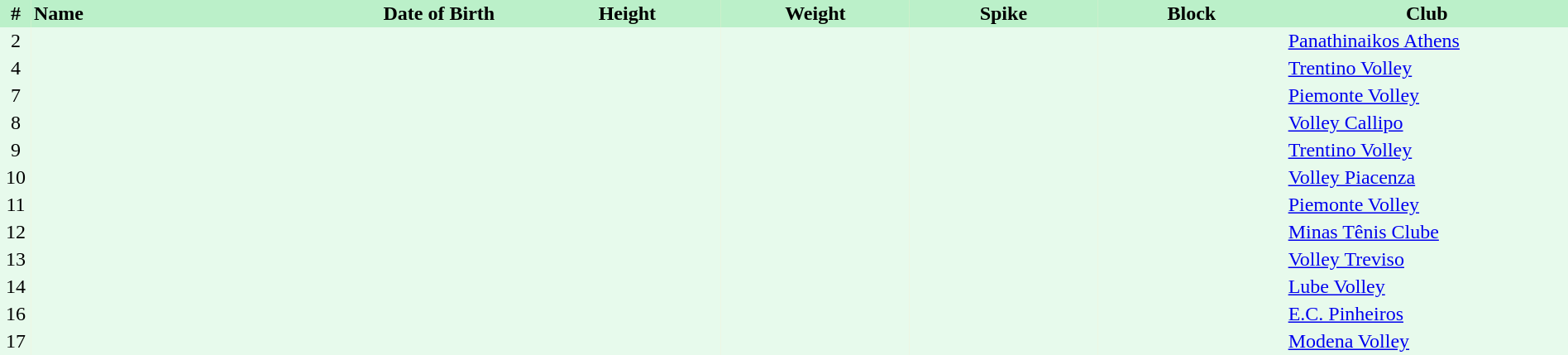<table border=0 cellpadding=2 cellspacing=0  |- bgcolor=#FFECCE style=text-align:center; font-size:90%; width=100%>
<tr bgcolor=#BBF0C9>
<th width=2%>#</th>
<th align=left width=20%>Name</th>
<th width=12%>Date of Birth</th>
<th width=12%>Height</th>
<th width=12%>Weight</th>
<th width=12%>Spike</th>
<th width=12%>Block</th>
<th width=20%>Club</th>
</tr>
<tr bgcolor=#E7FAEC>
<td>2</td>
<td align=left></td>
<td align=right></td>
<td></td>
<td></td>
<td></td>
<td></td>
<td align=left><a href='#'>Panathinaikos Athens</a></td>
</tr>
<tr bgcolor=#E7FAEC>
<td>4</td>
<td align=left></td>
<td align=right></td>
<td></td>
<td></td>
<td></td>
<td></td>
<td align=left><a href='#'>Trentino Volley</a></td>
</tr>
<tr bgcolor=#E7FAEC>
<td>7</td>
<td align=left></td>
<td align=right></td>
<td></td>
<td></td>
<td></td>
<td></td>
<td align=left><a href='#'>Piemonte Volley</a></td>
</tr>
<tr bgcolor=#E7FAEC>
<td>8</td>
<td align=left></td>
<td align=right></td>
<td></td>
<td></td>
<td></td>
<td></td>
<td align=left><a href='#'>Volley Callipo</a></td>
</tr>
<tr bgcolor=#E7FAEC>
<td>9</td>
<td align=left></td>
<td align=right></td>
<td></td>
<td></td>
<td></td>
<td></td>
<td align=left><a href='#'>Trentino Volley</a></td>
</tr>
<tr bgcolor=#E7FAEC>
<td>10</td>
<td align=left></td>
<td align=right></td>
<td></td>
<td></td>
<td></td>
<td></td>
<td align=left><a href='#'>Volley Piacenza</a></td>
</tr>
<tr bgcolor=#E7FAEC>
<td>11</td>
<td align=left></td>
<td align=right></td>
<td></td>
<td></td>
<td></td>
<td></td>
<td align=left><a href='#'>Piemonte Volley</a></td>
</tr>
<tr bgcolor=#E7FAEC>
<td>12</td>
<td align=left></td>
<td align=right></td>
<td></td>
<td></td>
<td></td>
<td></td>
<td align=left><a href='#'>Minas Tênis Clube</a></td>
</tr>
<tr bgcolor=#E7FAEC>
<td>13</td>
<td align=left></td>
<td align=right></td>
<td></td>
<td></td>
<td></td>
<td></td>
<td align=left><a href='#'>Volley Treviso</a></td>
</tr>
<tr bgcolor=#E7FAEC>
<td>14</td>
<td align=left></td>
<td align=right></td>
<td></td>
<td></td>
<td></td>
<td></td>
<td align=left><a href='#'>Lube Volley</a></td>
</tr>
<tr bgcolor=#E7FAEC>
<td>16</td>
<td align=left></td>
<td align=right></td>
<td></td>
<td></td>
<td></td>
<td></td>
<td align=left><a href='#'>E.C. Pinheiros</a></td>
</tr>
<tr bgcolor=#E7FAEC>
<td>17</td>
<td align=left></td>
<td align=right></td>
<td></td>
<td></td>
<td></td>
<td></td>
<td align=left><a href='#'>Modena Volley</a></td>
</tr>
<tr>
</tr>
</table>
